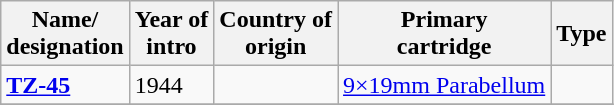<table class="wikitable sortable" float="bottom">
<tr>
<th>Name/<br>designation</th>
<th>Year of<br>intro</th>
<th>Country of<br>origin</th>
<th>Primary<br>cartridge</th>
<th>Type</th>
</tr>
<tr>
<td><strong><a href='#'>TZ-45</a></strong></td>
<td>1944</td>
<td></td>
<td><a href='#'>9×19mm Parabellum</a></td>
<td></td>
</tr>
<tr>
</tr>
</table>
